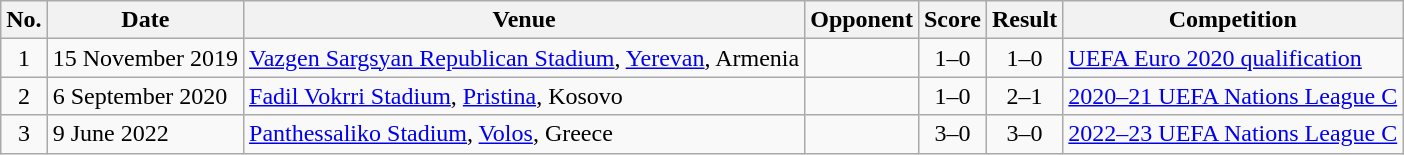<table class="wikitable sortable">
<tr>
<th scope="col">No.</th>
<th scope="col">Date</th>
<th scope="col">Venue</th>
<th scope="col">Opponent</th>
<th scope="col">Score</th>
<th scope="col">Result</th>
<th scope="col">Competition</th>
</tr>
<tr>
<td align="center">1</td>
<td>15 November 2019</td>
<td><a href='#'>Vazgen Sargsyan Republican Stadium</a>, <a href='#'>Yerevan</a>, Armenia</td>
<td></td>
<td align="center">1–0</td>
<td align="center">1–0</td>
<td><a href='#'>UEFA Euro 2020 qualification</a></td>
</tr>
<tr>
<td align="center">2</td>
<td>6 September 2020</td>
<td><a href='#'>Fadil Vokrri Stadium</a>, <a href='#'>Pristina</a>, Kosovo</td>
<td></td>
<td align="center">1–0</td>
<td align="center">2–1</td>
<td><a href='#'>2020–21 UEFA Nations League C</a></td>
</tr>
<tr>
<td align="center">3</td>
<td>9 June 2022</td>
<td><a href='#'>Panthessaliko Stadium</a>, <a href='#'>Volos</a>, Greece</td>
<td></td>
<td align="center">3–0</td>
<td align="center">3–0</td>
<td><a href='#'>2022–23 UEFA Nations League C</a></td>
</tr>
</table>
